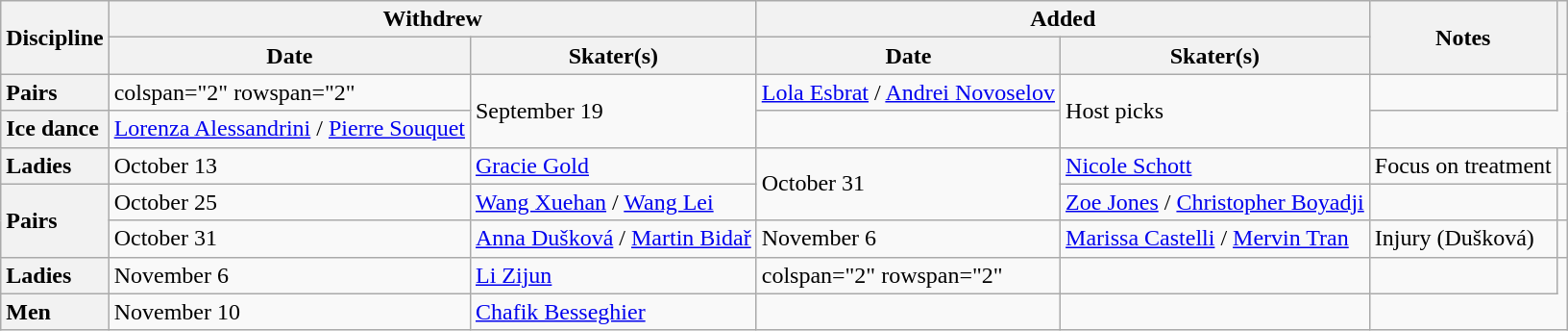<table class="wikitable unsortable">
<tr>
<th scope="col" rowspan=2>Discipline</th>
<th scope="col" colspan=2>Withdrew</th>
<th scope="col" colspan=2>Added</th>
<th scope="col" rowspan=2>Notes</th>
<th scope="col" rowspan=2></th>
</tr>
<tr>
<th>Date</th>
<th>Skater(s)</th>
<th>Date</th>
<th>Skater(s)</th>
</tr>
<tr>
<th scope="row" style="text-align:left">Pairs</th>
<td>colspan="2" rowspan="2" </td>
<td rowspan="2">September 19</td>
<td> <a href='#'>Lola Esbrat</a> / <a href='#'>Andrei Novoselov</a></td>
<td rowspan="2">Host picks</td>
<td></td>
</tr>
<tr>
<th scope="row" style="text-align:left">Ice dance</th>
<td> <a href='#'>Lorenza Alessandrini</a> / <a href='#'>Pierre Souquet</a></td>
<td></td>
</tr>
<tr>
<th scope="row" style="text-align:left">Ladies</th>
<td>October 13</td>
<td> <a href='#'>Gracie Gold</a></td>
<td rowspan="2">October 31</td>
<td> <a href='#'>Nicole Schott</a></td>
<td>Focus on treatment</td>
<td></td>
</tr>
<tr>
<th scope="row" style="text-align:left" rowspan="2">Pairs</th>
<td>October 25</td>
<td> <a href='#'>Wang Xuehan</a> / <a href='#'>Wang Lei</a></td>
<td> <a href='#'>Zoe Jones</a> / <a href='#'>Christopher Boyadji</a></td>
<td></td>
<td></td>
</tr>
<tr>
<td>October 31</td>
<td> <a href='#'>Anna Dušková</a> / <a href='#'>Martin Bidař</a></td>
<td>November 6</td>
<td> <a href='#'>Marissa Castelli</a> / <a href='#'>Mervin Tran</a></td>
<td>Injury (Dušková)</td>
<td></td>
</tr>
<tr>
<th scope="row" style="text-align:left">Ladies</th>
<td>November 6</td>
<td> <a href='#'>Li Zijun</a></td>
<td>colspan="2" rowspan="2" </td>
<td></td>
<td></td>
</tr>
<tr>
<th scope="row" style="text-align:left">Men</th>
<td>November 10</td>
<td> <a href='#'>Chafik Besseghier</a></td>
<td></td>
<td></td>
</tr>
</table>
